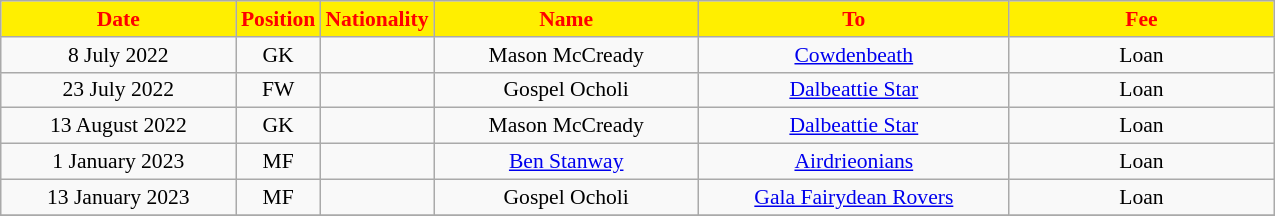<table class="wikitable"  style="text-align:center; font-size:90%; ">
<tr>
<th style="background:#FFEF00; color:red; width:150px;">Date</th>
<th style="background:#FFEF00; color:red; width:45px;">Position</th>
<th style="background:#FFEF00; color:red; width:45px;">Nationality</th>
<th style="background:#FFEF00; color:red; width:170px;">Name</th>
<th style="background:#FFEF00; color:red; width:200px;">To</th>
<th style="background:#FFEF00; color:red; width:170px;">Fee</th>
</tr>
<tr>
<td>8 July 2022</td>
<td>GK</td>
<td></td>
<td>Mason McCready</td>
<td><a href='#'>Cowdenbeath</a></td>
<td>Loan</td>
</tr>
<tr>
<td>23 July 2022</td>
<td>FW</td>
<td></td>
<td>Gospel Ocholi</td>
<td><a href='#'>Dalbeattie Star</a></td>
<td>Loan</td>
</tr>
<tr>
<td>13 August 2022</td>
<td>GK</td>
<td></td>
<td>Mason McCready</td>
<td><a href='#'>Dalbeattie Star</a></td>
<td>Loan</td>
</tr>
<tr>
<td>1 January 2023</td>
<td>MF</td>
<td></td>
<td><a href='#'>Ben Stanway</a></td>
<td><a href='#'>Airdrieonians</a></td>
<td>Loan</td>
</tr>
<tr>
<td>13 January 2023</td>
<td>MF</td>
<td></td>
<td>Gospel Ocholi</td>
<td><a href='#'>Gala Fairydean Rovers</a></td>
<td>Loan</td>
</tr>
<tr>
</tr>
</table>
